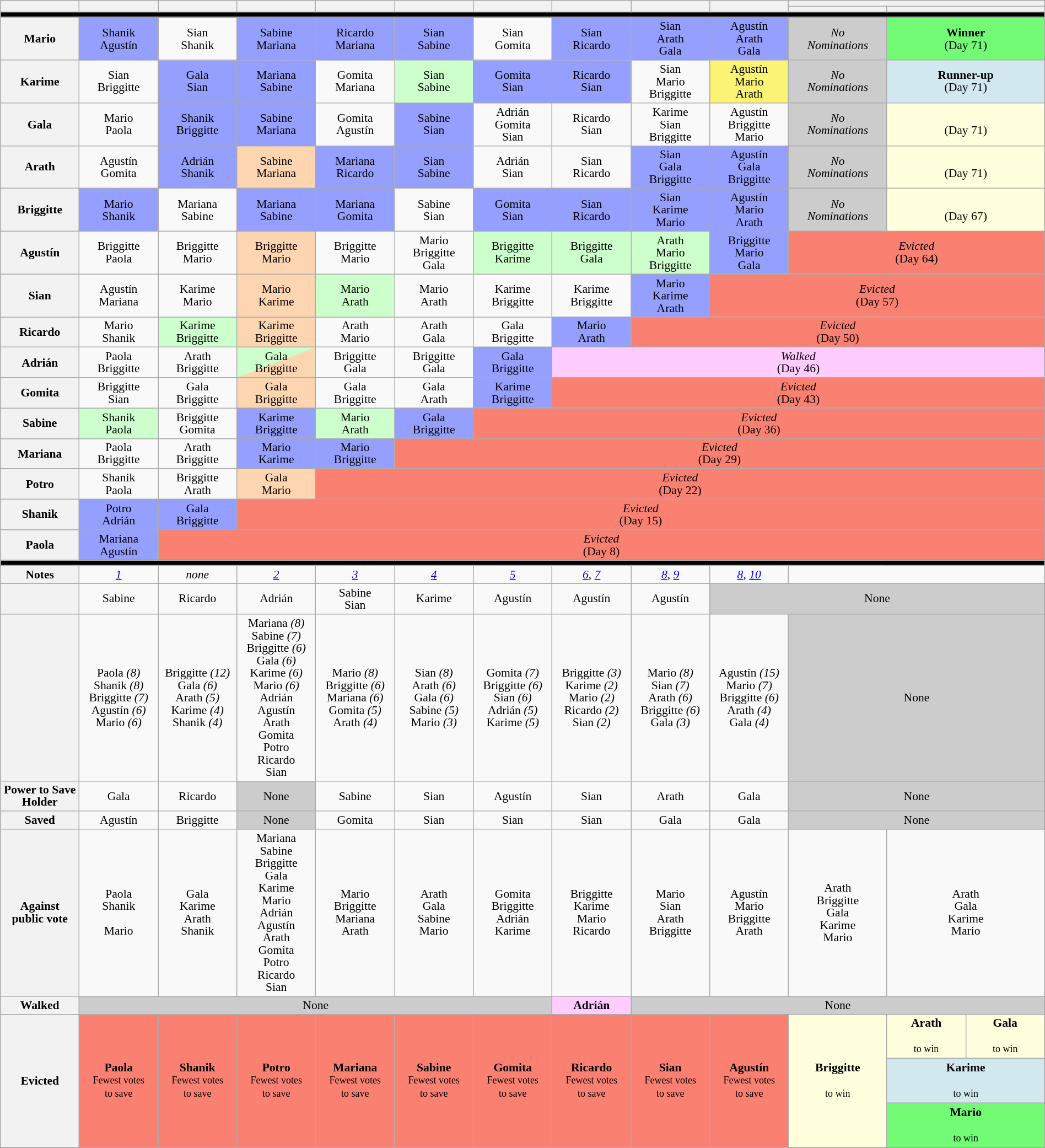<table class="wikitable" style="text-align:center; width:100%; font-size:90%; line-height:15px">
<tr>
<th rowspan=2 style=width:5%></th>
<th scope=col rowspan=2 style=width:5%></th>
<th scope=col rowspan=2 style=width:5%></th>
<th scope=col rowspan=2 style=width:5%></th>
<th scope=col rowspan=2 style=width:5%></th>
<th scope=col rowspan=2 style=width:5%></th>
<th scope=col rowspan=2 style=width:5%></th>
<th scope=col rowspan=2 style=width:5%></th>
<th scope=col rowspan=2 style=width:5%></th>
<th scope=col rowspan=2 style=width:5%></th>
<th colspan=3 style=width:10%></th>
</tr>
<tr>
<th scope="col" style="width:6%;"></th>
<th colspan="2" style="width:10%"></th>
</tr>
<tr>
<th style=background:#000000; colspan=13></th>
</tr>
<tr>
<th>Mario</th>
<td style=background:#959ffd>Shanik<br>Agustín</td>
<td>Sian<br>Shanik</td>
<td style=background:#959ffd>Sabine<br>Mariana</td>
<td style=background:#959ffd>Ricardo<br>Mariana</td>
<td style=background:#959ffd>Sian<br>Sabine</td>
<td>Sian<br>Gomita</td>
<td style=background:#959ffd>Sian<br>Ricardo</td>
<td style=background:#959ffd>Sian<br>Arath<br>Gala</td>
<td style=background:#959ffd>Agustín<br>Arath<br>Gala</td>
<td style="background:#CCCCCC;"><em>No<br>Nominations</em></td>
<td colspan=2 style=background:#73FB76;><strong>Winner</strong><br>(Day 71)</td>
</tr>
<tr>
<th>Karime</th>
<td>Sian<br>Briggitte</td>
<td style=background:#959ffd>Gala<br>Sian</td>
<td style=background:#959ffd>Mariana<br>Sabine</td>
<td>Gomita<br>Mariana</td>
<td style=background:#cfc>Sian<br>Sabine</td>
<td style=background:#959ffd>Gomita<br>Sian</td>
<td style=background:#959ffd>Ricardo<br>Sian</td>
<td>Sian<br>Mario<br>Briggitte</td>
<td style=background:#FBF373>Agustín<br>Mario<br>Arath</td>
<td style="background:#CCCCCC;"><em>No<br>Nominations</em></td>
<td colspan=2 style=background:#D1E8EF;><strong>Runner-up</strong><br>(Day 71)</td>
</tr>
<tr>
<th>Gala</th>
<td>Mario<br>Paola</td>
<td style=background:#959ffd>Shanik<br>Briggitte</td>
<td style=background:#959ffd>Sabine<br>Mariana</td>
<td>Gomita<br>Agustín</td>
<td style=background:#959ffd>Sabine<br>Sian</td>
<td>Adrián<br>Gomita<br>Sian</td>
<td>Ricardo<br>Sian</td>
<td>Karime<br>Sian<br>Briggitte</td>
<td>Agustín<br>Briggitte<br>Mario</td>
<td style="background:#CCCCCC;"><em>No<br>Nominations</em></td>
<td colspan=2 style=background:#FFFFDD;><br>(Day 71)</td>
</tr>
<tr>
<th>Arath</th>
<td>Agustín<br>Gomita</td>
<td style=background:#959ffd>Adrián<br>Shanik</td>
<td style=background:#FDD5B1>Sabine<br>Mariana</td>
<td style=background:#959ffd>Mariana<br>Ricardo</td>
<td style=background:#959ffd>Sian<br>Sabine</td>
<td>Adrián<br>Sian</td>
<td>Sian<br>Ricardo</td>
<td style=background:#959ffd>Sian<br>Gala<br>Briggitte</td>
<td style=background:#959ffd>Agustín<br>Gala<br>Briggitte</td>
<td style="background:#CCCCCC;"><em>No<br>Nominations</em></td>
<td colspan=2 style=background:#FFFFDD;><br>(Day 71)</td>
</tr>
<tr>
<th>Briggitte</th>
<td style=background:#959ffd>Mario<br>Shanik</td>
<td>Mariana<br>Sabine</td>
<td style=background:#959ffd>Mariana<br>Sabine</td>
<td style=background:#959ffd>Mariana<br>Gomita</td>
<td>Sabine<br>Sian</td>
<td style=background:#959ffd>Gomita<br>Sian</td>
<td style=background:#959ffd>Sian<br>Ricardo</td>
<td style=background:#959ffd>Sian<br>Karime<br>Mario</td>
<td style=background:#959ffd>Agustín<br>Mario<br>Arath</td>
<td style="background:#CCCCCC;"><em>No<br>Nominations</em></td>
<td colspan=2 style=background:#FFFFDD;><br>(Day 67)</td>
</tr>
<tr>
<th>Agustín</th>
<td>Briggitte<br>Paola</td>
<td>Briggitte<br>Mario</td>
<td style=background:#FDD5B1>Briggitte<br>Mario</td>
<td>Briggitte<br>Mario</td>
<td>Mario<br>Briggitte<br>Gala</td>
<td style=background:#cfc>Briggitte<br>Karime</td>
<td style=background:#cfc>Briggitte<br>Gala</td>
<td style=background:#cfc>Arath<br>Mario<br>Briggitte</td>
<td style=background:#959ffd>Briggitte<br>Mario<br>Gala</td>
<td colspan=3 style=background:salmon;><em>Evicted</em><br>(Day 64)</td>
</tr>
<tr>
<th>Sian</th>
<td>Agustín<br>Mariana</td>
<td>Karime<br>Mario</td>
<td style=background:#FDD5B1>Mario<br>Karime</td>
<td style=background:#cfc>Mario<br>Arath</td>
<td>Mario<br>Arath</td>
<td>Karime<br>Briggitte</td>
<td>Karime<br>Briggitte</td>
<td style=background:#959ffd>Mario<br>Karime<br>Arath</td>
<td colspan=4 style=background:salmon;><em>Evicted</em><br>(Day 57)</td>
</tr>
<tr>
<th>Ricardo</th>
<td>Mario<br>Shanik</td>
<td style=background:#cfc>Karime<br>Briggitte</td>
<td style=background:#FDD5B1>Karime<br>Briggitte</td>
<td>Arath<br>Mario</td>
<td>Arath<br>Gala</td>
<td>Gala<br>Briggitte</td>
<td style=background:#959ffd>Mario<br>Arath</td>
<td colspan=5 style=background:salmon;><em>Evicted</em><br>(Day 50)</td>
</tr>
<tr>
<th>Adrián</th>
<td>Paola<br>Briggitte</td>
<td>Arath<br>Briggitte</td>
<td style="background-image: linear-gradient(to right bottom, #cfc 50%, #FDD5B1 50%);">Gala<br>Briggitte</td>
<td>Briggitte<br>Gala</td>
<td>Briggitte<br>Gala</td>
<td style=background:#959ffd>Gala<br>Briggitte</td>
<td colspan=6 style=background:#fcf;><em>Walked</em><br>(Day 46)</td>
</tr>
<tr>
<th>Gomita</th>
<td>Briggitte<br>Sian</td>
<td>Gala<br>Briggitte</td>
<td style=background:#FDD5B1>Gala<br>Briggitte</td>
<td>Gala<br>Briggitte</td>
<td>Gala<br>Arath</td>
<td style=background:#959ffd>Karime<br>Briggitte</td>
<td colspan=6 style=background:salmon;><em>Evicted</em><br>(Day 43)</td>
</tr>
<tr>
<th>Sabine</th>
<td style=background:#cfc>Shanik<br>Paola</td>
<td>Briggitte<br>Gomita</td>
<td style=background:#959ffd>Karime<br>Briggitte</td>
<td style=background:#cfc>Mario<br>Arath</td>
<td style=background:#959ffd>Gala<br>Briggitte</td>
<td colspan=7 style=background:salmon;><em>Evicted</em><br>(Day 36)</td>
</tr>
<tr>
<th>Mariana</th>
<td>Paola<br>Briggitte</td>
<td>Arath<br>Briggitte</td>
<td style=background:#959ffd>Mario<br>Karime</td>
<td style=background:#959ffd>Mario<br>Briggitte</td>
<td colspan=8 style=background:salmon;><em>Evicted</em><br>(Day 29)</td>
</tr>
<tr>
<th>Potro</th>
<td>Shanik<br>Paola</td>
<td>Briggitte<br>Arath</td>
<td style=background:#FDD5B1>Gala<br>Mario</td>
<td colspan=9 style=background:salmon;><em>Evicted</em><br>(Day 22)</td>
</tr>
<tr>
<th>Shanik</th>
<td style=background:#959ffd>Potro<br>Adrián</td>
<td style=background:#959ffd>Gala<br>Briggitte</td>
<td colspan=10 style=background:salmon;><em>Evicted</em><br>(Day 15)</td>
</tr>
<tr>
<th>Paola</th>
<td style=background:#959ffd>Mariana<br>Agustín</td>
<td colspan=11 style=background:salmon;><em>Evicted</em><br>(Day 8)</td>
</tr>
<tr>
<th style=background:#000000; colspan=13></th>
</tr>
<tr>
<th>Notes</th>
<td><em><a href='#'>1</a></em></td>
<td><em>none</em></td>
<td><em><a href='#'>2</a></em></td>
<td><em><a href='#'>3</a></em></td>
<td><em><a href='#'>4</a></em></td>
<td><em><a href='#'>5</a></em></td>
<td><em><a href='#'>6</a></em>, <em><a href='#'>7</a></em></td>
<td><em><a href='#'>8</a></em>, <em><a href='#'>9</a></em></td>
<td><em><a href='#'>8</a></em>, <em><a href='#'>10</a></em></td>
<td colspan=3></td>
</tr>
<tr>
<th></th>
<td>Sabine</td>
<td>Ricardo</td>
<td>Adrián</td>
<td>Sabine<br>Sian</td>
<td>Karime</td>
<td>Agustín</td>
<td>Agustín</td>
<td>Agustín</td>
<td colspan=5 style=background:#ccc;>None</td>
</tr>
<tr>
<th scope=row></th>
<td>Paola <em>(8)</em><br>Shanik <em>(8)</em><br>Briggitte <em>(7)</em><br>Agustín <em>(6)</em><br>Mario <em>(6)</em></td>
<td>Briggitte <em>(12)</em><br>Gala <em>(6)</em><br>Arath <em>(5)</em><br>Karime <em>(4)</em><br>Shanik <em>(4)</em></td>
<td>Mariana <em>(8)</em><br>Sabine <em>(7)</em><br>Briggitte <em>(6)</em><br>Gala <em>(6)</em><br>Karime <em>(6)</em><br>Mario <em>(6)</em><br>Adrián<br>Agustín<br>Arath<br>Gomita<br>Potro<br>Ricardo<br>Sian</td>
<td>Mario <em>(8)</em><br>Briggitte <em>(6)</em><br>Mariana <em>(6)</em><br>Gomita <em>(5)</em><br>Arath <em>(4)</em></td>
<td>Sian <em>(8)</em><br>Arath <em>(6)</em><br>Gala <em>(6)</em><br>Sabine <em>(5)</em><br>Mario <em>(3)</em></td>
<td>Gomita <em>(7)</em><br>Briggitte <em>(6)</em><br>Sian <em>(6)</em><br>Adrián <em>(5)</em><br>Karime <em>(5)</em></td>
<td>Briggitte <em>(3)</em><br>Karime <em>(2)</em><br>Mario <em>(2)</em><br>Ricardo <em>(2)</em><br>Sian <em>(2)</em></td>
<td>Mario <em>(8)</em><br>Sian <em>(7)</em><br>Arath <em>(6)</em><br>Briggitte <em>(6)</em><br>Gala <em>(3)</em></td>
<td>Agustín <em>(15)</em><br>Mario <em>(7)</em><br>Briggitte <em>(6)</em><br>Arath <em>(4)</em><br>Gala <em>(4)</em></td>
<td colspan=4 style=background:#ccc;>None</td>
</tr>
<tr>
<th>Power to Save<br>Holder</th>
<td>Gala</td>
<td>Ricardo</td>
<td style=background:#ccc>None</td>
<td>Sabine</td>
<td>Sian</td>
<td>Agustín</td>
<td>Sian</td>
<td>Arath</td>
<td>Gala</td>
<td colspan=4 style=background:#ccc;>None</td>
</tr>
<tr>
<th>Saved</th>
<td>Agustín</td>
<td>Briggitte</td>
<td style=background:#ccc;>None</td>
<td>Gomita</td>
<td>Sian</td>
<td>Sian</td>
<td>Sian</td>
<td>Gala</td>
<td>Gala</td>
<td colspan=4 style=background:#ccc;>None</td>
</tr>
<tr>
<th>Against<br>public vote</th>
<td>Paola<br>Shanik<br><br>Mario</td>
<td>Gala<br>Karime<br>Arath<br>Shanik</td>
<td>Mariana<br>Sabine<br>Briggitte<br>Gala<br>Karime<br>Mario<br>Adrián<br>Agustín<br>Arath<br>Gomita<br>Potro<br>Ricardo<br>Sian</td>
<td>Mario<br>Briggitte<br>Mariana<br>Arath</td>
<td>Arath<br>Gala<br>Sabine<br>Mario</td>
<td>Gomita<br>Briggitte<br>Adrián<br>Karime</td>
<td>Briggitte<br>Karime<br>Mario<br>Ricardo</td>
<td>Mario<br>Sian<br>Arath<br>Briggitte</td>
<td>Agustín<br>Mario<br>Briggitte<br>Arath</td>
<td>Arath<br>Briggitte<br>Gala<br>Karime<br>Mario</td>
<td colspan=2>Arath<br>Gala<br>Karime<br>Mario</td>
</tr>
<tr>
<th>Walked</th>
<td colspan=6 style=background:#ccc;>None</td>
<td style=background:#fcf;><strong>Adrián</strong></td>
<td colspan=5 style=background:#ccc;>None</td>
</tr>
<tr>
<th rowspan=3>Evicted</th>
<td rowspan=3 style=background:salmon;><strong>Paola</strong><br><small>Fewest votes<br>to save</small></td>
<td rowspan=3 style=background:salmon;><strong>Shanik</strong><br><small>Fewest votes<br>to save</small></td>
<td rowspan=3 style=background:salmon;><strong>Potro</strong><br><small>Fewest votes<br>to save</small></td>
<td rowspan=3 style=background:salmon;><strong>Mariana</strong><br><small>Fewest votes<br>to save</small></td>
<td rowspan=3 style=background:salmon;><strong>Sabine</strong><br><small>Fewest votes<br>to save</small></td>
<td rowspan=3 style=background:salmon;><strong>Gomita</strong><br><small>Fewest votes<br>to save</small></td>
<td rowspan=3 style=background:salmon;><strong>Ricardo</strong><br><small>Fewest votes<br>to save</small></td>
<td rowspan=3 style=background:salmon;><strong>Sian</strong><br><small>Fewest votes<br>to save</small></td>
<td rowspan=3 style=background:salmon;><strong>Agustín</strong><br><small>Fewest votes<br>to save</small></td>
<td rowspan=3 style="background:#FFFFDD;"><strong>Briggitte</strong><br><small><br>to win</small></td>
<td style="width:5%; background:#FFFFDD;"><strong>Arath</strong><br><small><br>to win</small></td>
<td style="width:5%; background:#FFFFDD;"><strong>Gala</strong><br><small><br>to win</small></td>
</tr>
<tr>
<td colspan=3 style="background:#D1E8EF"><strong>Karime</strong><br><small><br>to win</small></td>
</tr>
<tr>
<td colspan=3 style="background:#73FB76"><strong>Mario</strong><br><small><br>to win</small></td>
</tr>
<tr>
</tr>
</table>
